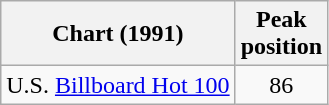<table class="wikitable">
<tr>
<th>Chart (1991)</th>
<th>Peak<br>position</th>
</tr>
<tr>
<td>U.S. <a href='#'>Billboard Hot 100</a></td>
<td align="center">86</td>
</tr>
</table>
